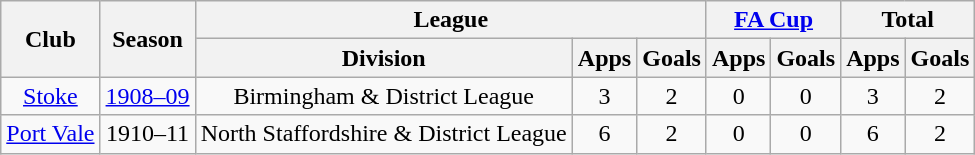<table class="wikitable" style="text-align:center">
<tr>
<th rowspan="2">Club</th>
<th rowspan="2">Season</th>
<th colspan="3">League</th>
<th colspan="2"><a href='#'>FA Cup</a></th>
<th colspan="2">Total</th>
</tr>
<tr>
<th>Division</th>
<th>Apps</th>
<th>Goals</th>
<th>Apps</th>
<th>Goals</th>
<th>Apps</th>
<th>Goals</th>
</tr>
<tr>
<td><a href='#'>Stoke</a></td>
<td><a href='#'>1908–09</a></td>
<td>Birmingham & District League</td>
<td>3</td>
<td>2</td>
<td>0</td>
<td>0</td>
<td>3</td>
<td>2</td>
</tr>
<tr>
<td><a href='#'>Port Vale</a></td>
<td>1910–11</td>
<td>North Staffordshire & District League</td>
<td>6</td>
<td>2</td>
<td>0</td>
<td>0</td>
<td>6</td>
<td>2</td>
</tr>
</table>
